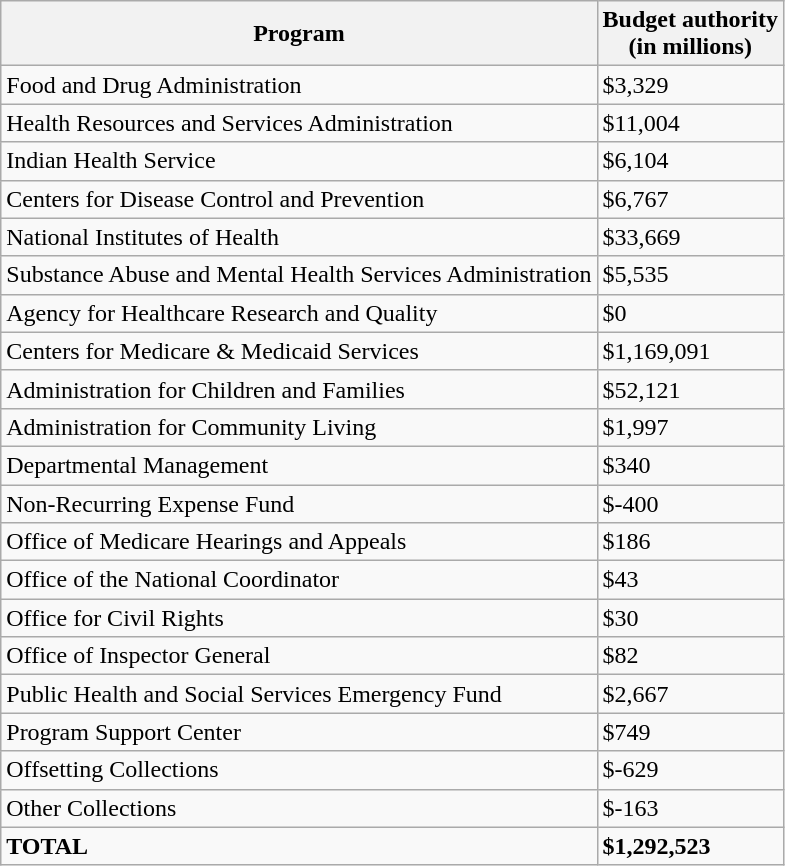<table class="wikitable sortable">
<tr>
<th>Program</th>
<th>Budget authority <br> (in millions)</th>
</tr>
<tr>
<td>Food and Drug Administration</td>
<td>$3,329</td>
</tr>
<tr>
<td>Health Resources and Services Administration</td>
<td>$11,004</td>
</tr>
<tr>
<td>Indian Health Service</td>
<td>$6,104</td>
</tr>
<tr>
<td>Centers for Disease Control and Prevention</td>
<td>$6,767</td>
</tr>
<tr>
<td>National Institutes of Health</td>
<td>$33,669</td>
</tr>
<tr>
<td>Substance Abuse and Mental Health Services Administration</td>
<td>$5,535</td>
</tr>
<tr>
<td>Agency for Healthcare Research and Quality</td>
<td>$0</td>
</tr>
<tr>
<td>Centers for Medicare & Medicaid Services</td>
<td>$1,169,091</td>
</tr>
<tr>
<td>Administration for Children and Families</td>
<td>$52,121</td>
</tr>
<tr>
<td>Administration for Community Living</td>
<td>$1,997</td>
</tr>
<tr>
<td>Departmental Management</td>
<td>$340</td>
</tr>
<tr>
<td>Non-Recurring Expense Fund</td>
<td>$-400</td>
</tr>
<tr>
<td>Office of Medicare Hearings and Appeals</td>
<td>$186</td>
</tr>
<tr>
<td>Office of the National Coordinator</td>
<td>$43</td>
</tr>
<tr>
<td>Office for Civil Rights</td>
<td>$30</td>
</tr>
<tr>
<td>Office of Inspector General</td>
<td>$82</td>
</tr>
<tr>
<td>Public Health and Social Services Emergency Fund</td>
<td>$2,667</td>
</tr>
<tr>
<td>Program Support Center</td>
<td>$749</td>
</tr>
<tr>
<td>Offsetting Collections</td>
<td>$-629</td>
</tr>
<tr>
<td>Other Collections</td>
<td>$-163</td>
</tr>
<tr>
<td><strong>TOTAL</strong></td>
<td><strong>$1,292,523</strong></td>
</tr>
</table>
